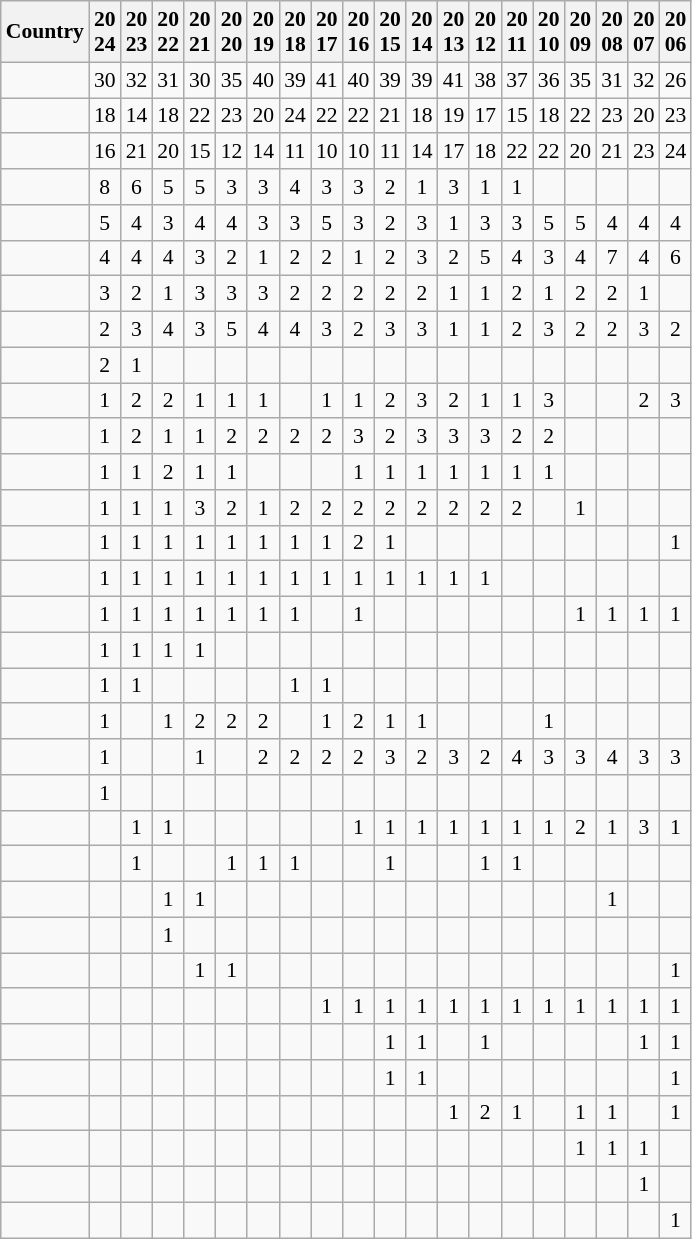<table class="wikitable" style="font-size:90%; text-align:center;">
<tr>
<th>Country</th>
<th>20<br>24</th>
<th>20<br>23</th>
<th>20<br>22</th>
<th>20<br>21</th>
<th>20<br>20</th>
<th>20<br>19</th>
<th>20<br>18</th>
<th>20<br>17</th>
<th>20<br>16</th>
<th>20<br>15</th>
<th>20<br>14</th>
<th>20<br>13</th>
<th>20<br>12</th>
<th>20<br>11</th>
<th>20<br>10</th>
<th>20<br>09</th>
<th>20<br>08</th>
<th>20<br>07</th>
<th>20<br>06</th>
</tr>
<tr>
<td align=left></td>
<td>30</td>
<td>32</td>
<td>31</td>
<td>30</td>
<td>35</td>
<td>40</td>
<td>39</td>
<td>41</td>
<td>40</td>
<td>39</td>
<td>39</td>
<td>41</td>
<td>38</td>
<td>37</td>
<td>36</td>
<td>35</td>
<td>31</td>
<td>32</td>
<td>26</td>
</tr>
<tr>
<td align=left></td>
<td>18</td>
<td>14</td>
<td>18</td>
<td>22</td>
<td>23</td>
<td>20</td>
<td>24</td>
<td>22</td>
<td>22</td>
<td>21</td>
<td>18</td>
<td>19</td>
<td>17</td>
<td>15</td>
<td>18</td>
<td>22</td>
<td>23</td>
<td>20</td>
<td>23</td>
</tr>
<tr>
<td align=left></td>
<td>16</td>
<td>21</td>
<td>20</td>
<td>15</td>
<td>12</td>
<td>14</td>
<td>11</td>
<td>10</td>
<td>10</td>
<td>11</td>
<td>14</td>
<td>17</td>
<td>18</td>
<td>22</td>
<td>22</td>
<td>20</td>
<td>21</td>
<td>23</td>
<td>24</td>
</tr>
<tr>
<td align=left></td>
<td>8</td>
<td>6</td>
<td>5</td>
<td>5</td>
<td>3</td>
<td>3</td>
<td>4</td>
<td>3</td>
<td>3</td>
<td>2</td>
<td>1</td>
<td>3</td>
<td>1</td>
<td>1</td>
<td></td>
<td></td>
<td></td>
<td></td>
<td></td>
</tr>
<tr>
<td align=left></td>
<td>5</td>
<td>4</td>
<td>3</td>
<td>4</td>
<td>4</td>
<td>3</td>
<td>3</td>
<td>5</td>
<td>3</td>
<td>2</td>
<td>3</td>
<td>1</td>
<td>3</td>
<td>3</td>
<td>5</td>
<td>5</td>
<td>4</td>
<td>4</td>
<td>4</td>
</tr>
<tr>
<td align=left></td>
<td>4</td>
<td>4</td>
<td>4</td>
<td>3</td>
<td>2</td>
<td>1</td>
<td>2</td>
<td>2</td>
<td>1</td>
<td>2</td>
<td>3</td>
<td>2</td>
<td>5</td>
<td>4</td>
<td>3</td>
<td>4</td>
<td>7</td>
<td>4</td>
<td>6</td>
</tr>
<tr>
<td align=left></td>
<td>3</td>
<td>2</td>
<td>1</td>
<td>3</td>
<td>3</td>
<td>3</td>
<td>2</td>
<td>2</td>
<td>2</td>
<td>2</td>
<td>2</td>
<td>1</td>
<td>1</td>
<td>2</td>
<td>1</td>
<td>2</td>
<td>2</td>
<td>1</td>
<td></td>
</tr>
<tr>
<td align=left></td>
<td>2</td>
<td>3</td>
<td>4</td>
<td>3</td>
<td>5</td>
<td>4</td>
<td>4</td>
<td>3</td>
<td>2</td>
<td>3</td>
<td>3</td>
<td>1</td>
<td>1</td>
<td>2</td>
<td>3</td>
<td>2</td>
<td>2</td>
<td>3</td>
<td>2</td>
</tr>
<tr>
<td align=left></td>
<td>2</td>
<td>1</td>
<td></td>
<td></td>
<td></td>
<td></td>
<td></td>
<td></td>
<td></td>
<td></td>
<td></td>
<td></td>
<td></td>
<td></td>
<td></td>
<td></td>
<td></td>
<td></td>
<td></td>
</tr>
<tr>
<td align=left></td>
<td>1</td>
<td>2</td>
<td>2</td>
<td>1</td>
<td>1</td>
<td>1</td>
<td></td>
<td>1</td>
<td>1</td>
<td>2</td>
<td>3</td>
<td>2</td>
<td>1</td>
<td>1</td>
<td>3</td>
<td></td>
<td></td>
<td>2</td>
<td>3</td>
</tr>
<tr>
<td align=left></td>
<td>1</td>
<td>2</td>
<td>1</td>
<td>1</td>
<td>2</td>
<td>2</td>
<td>2</td>
<td>2</td>
<td>3</td>
<td>2</td>
<td>3</td>
<td>3</td>
<td>3</td>
<td>2</td>
<td>2</td>
<td></td>
<td></td>
<td></td>
<td></td>
</tr>
<tr>
<td align=left></td>
<td>1</td>
<td>1</td>
<td>2</td>
<td>1</td>
<td>1</td>
<td></td>
<td></td>
<td></td>
<td>1</td>
<td>1</td>
<td>1</td>
<td>1</td>
<td>1</td>
<td>1</td>
<td>1</td>
<td></td>
<td></td>
<td></td>
<td></td>
</tr>
<tr>
<td align=left></td>
<td>1</td>
<td>1</td>
<td>1</td>
<td>3</td>
<td>2</td>
<td>1</td>
<td>2</td>
<td>2</td>
<td>2</td>
<td>2</td>
<td>2</td>
<td>2</td>
<td>2</td>
<td>2</td>
<td></td>
<td>1</td>
<td></td>
<td></td>
<td></td>
</tr>
<tr>
<td align=left></td>
<td>1</td>
<td>1</td>
<td>1</td>
<td>1</td>
<td>1</td>
<td>1</td>
<td>1</td>
<td>1</td>
<td>2</td>
<td>1</td>
<td></td>
<td></td>
<td></td>
<td></td>
<td></td>
<td></td>
<td></td>
<td></td>
<td>1</td>
</tr>
<tr>
<td align=left></td>
<td>1</td>
<td>1</td>
<td>1</td>
<td>1</td>
<td>1</td>
<td>1</td>
<td>1</td>
<td>1</td>
<td>1</td>
<td>1</td>
<td>1</td>
<td>1</td>
<td>1</td>
<td></td>
<td></td>
<td></td>
<td></td>
<td></td>
<td></td>
</tr>
<tr>
<td align=left></td>
<td>1</td>
<td>1</td>
<td>1</td>
<td>1</td>
<td>1</td>
<td>1</td>
<td>1</td>
<td></td>
<td>1</td>
<td></td>
<td></td>
<td></td>
<td></td>
<td></td>
<td></td>
<td>1</td>
<td>1</td>
<td>1</td>
<td>1</td>
</tr>
<tr>
<td align=left></td>
<td>1</td>
<td>1</td>
<td>1</td>
<td>1</td>
<td></td>
<td></td>
<td></td>
<td></td>
<td></td>
<td></td>
<td></td>
<td></td>
<td></td>
<td></td>
<td></td>
<td></td>
<td></td>
<td></td>
<td></td>
</tr>
<tr>
<td align=left></td>
<td>1</td>
<td>1</td>
<td></td>
<td></td>
<td></td>
<td></td>
<td>1</td>
<td>1</td>
<td></td>
<td></td>
<td></td>
<td></td>
<td></td>
<td></td>
<td></td>
<td></td>
<td></td>
<td></td>
<td></td>
</tr>
<tr>
<td align=left></td>
<td>1</td>
<td></td>
<td>1</td>
<td>2</td>
<td>2</td>
<td>2</td>
<td></td>
<td>1</td>
<td>2</td>
<td>1</td>
<td>1</td>
<td></td>
<td></td>
<td></td>
<td>1</td>
<td></td>
<td></td>
<td></td>
<td></td>
</tr>
<tr>
<td align=left></td>
<td>1</td>
<td></td>
<td></td>
<td>1</td>
<td></td>
<td>2</td>
<td>2</td>
<td>2</td>
<td>2</td>
<td>3</td>
<td>2</td>
<td>3</td>
<td>2</td>
<td>4</td>
<td>3</td>
<td>3</td>
<td>4</td>
<td>3</td>
<td>3</td>
</tr>
<tr>
<td align=left></td>
<td>1</td>
<td></td>
<td></td>
<td></td>
<td></td>
<td></td>
<td></td>
<td></td>
<td></td>
<td></td>
<td></td>
<td></td>
<td></td>
<td></td>
<td></td>
<td></td>
<td></td>
<td></td>
<td></td>
</tr>
<tr>
<td align=left></td>
<td></td>
<td>1</td>
<td>1</td>
<td></td>
<td></td>
<td></td>
<td></td>
<td></td>
<td>1</td>
<td>1</td>
<td>1</td>
<td>1</td>
<td>1</td>
<td>1</td>
<td>1</td>
<td>2</td>
<td>1</td>
<td>3</td>
<td>1</td>
</tr>
<tr>
<td align=left></td>
<td></td>
<td>1</td>
<td></td>
<td></td>
<td>1</td>
<td>1</td>
<td>1</td>
<td></td>
<td></td>
<td>1</td>
<td></td>
<td></td>
<td>1</td>
<td>1</td>
<td></td>
<td></td>
<td></td>
<td></td>
<td></td>
</tr>
<tr>
<td align=left></td>
<td></td>
<td></td>
<td>1</td>
<td>1</td>
<td></td>
<td></td>
<td></td>
<td></td>
<td></td>
<td></td>
<td></td>
<td></td>
<td></td>
<td></td>
<td></td>
<td></td>
<td>1</td>
<td></td>
<td></td>
</tr>
<tr>
<td align=left></td>
<td></td>
<td></td>
<td>1</td>
<td></td>
<td></td>
<td></td>
<td></td>
<td></td>
<td></td>
<td></td>
<td></td>
<td></td>
<td></td>
<td></td>
<td></td>
<td></td>
<td></td>
<td></td>
<td></td>
</tr>
<tr>
<td align=left></td>
<td></td>
<td></td>
<td></td>
<td>1</td>
<td>1</td>
<td></td>
<td></td>
<td></td>
<td></td>
<td></td>
<td></td>
<td></td>
<td></td>
<td></td>
<td></td>
<td></td>
<td></td>
<td></td>
<td>1</td>
</tr>
<tr>
<td align=left></td>
<td></td>
<td></td>
<td></td>
<td></td>
<td></td>
<td></td>
<td></td>
<td>1</td>
<td>1</td>
<td>1</td>
<td>1</td>
<td>1</td>
<td>1</td>
<td>1</td>
<td>1</td>
<td>1</td>
<td>1</td>
<td>1</td>
<td>1</td>
</tr>
<tr>
<td align=left></td>
<td></td>
<td></td>
<td></td>
<td></td>
<td></td>
<td></td>
<td></td>
<td></td>
<td></td>
<td>1</td>
<td>1</td>
<td></td>
<td>1</td>
<td></td>
<td></td>
<td></td>
<td></td>
<td>1</td>
<td>1</td>
</tr>
<tr>
<td align=left></td>
<td></td>
<td></td>
<td></td>
<td></td>
<td></td>
<td></td>
<td></td>
<td></td>
<td></td>
<td>1</td>
<td>1</td>
<td></td>
<td></td>
<td></td>
<td></td>
<td></td>
<td></td>
<td></td>
<td>1</td>
</tr>
<tr>
<td align=left></td>
<td></td>
<td></td>
<td></td>
<td></td>
<td></td>
<td></td>
<td></td>
<td></td>
<td></td>
<td></td>
<td></td>
<td>1</td>
<td>2</td>
<td>1</td>
<td></td>
<td>1</td>
<td>1</td>
<td></td>
<td>1</td>
</tr>
<tr>
<td align=left></td>
<td></td>
<td></td>
<td></td>
<td></td>
<td></td>
<td></td>
<td></td>
<td></td>
<td></td>
<td></td>
<td></td>
<td></td>
<td></td>
<td></td>
<td></td>
<td>1</td>
<td>1</td>
<td>1</td>
<td></td>
</tr>
<tr>
<td align=left></td>
<td></td>
<td></td>
<td></td>
<td></td>
<td></td>
<td></td>
<td></td>
<td></td>
<td></td>
<td></td>
<td></td>
<td></td>
<td></td>
<td></td>
<td></td>
<td></td>
<td></td>
<td>1</td>
<td></td>
</tr>
<tr>
<td align=left></td>
<td></td>
<td></td>
<td></td>
<td></td>
<td></td>
<td></td>
<td></td>
<td></td>
<td></td>
<td></td>
<td></td>
<td></td>
<td></td>
<td></td>
<td></td>
<td></td>
<td></td>
<td></td>
<td>1</td>
</tr>
</table>
